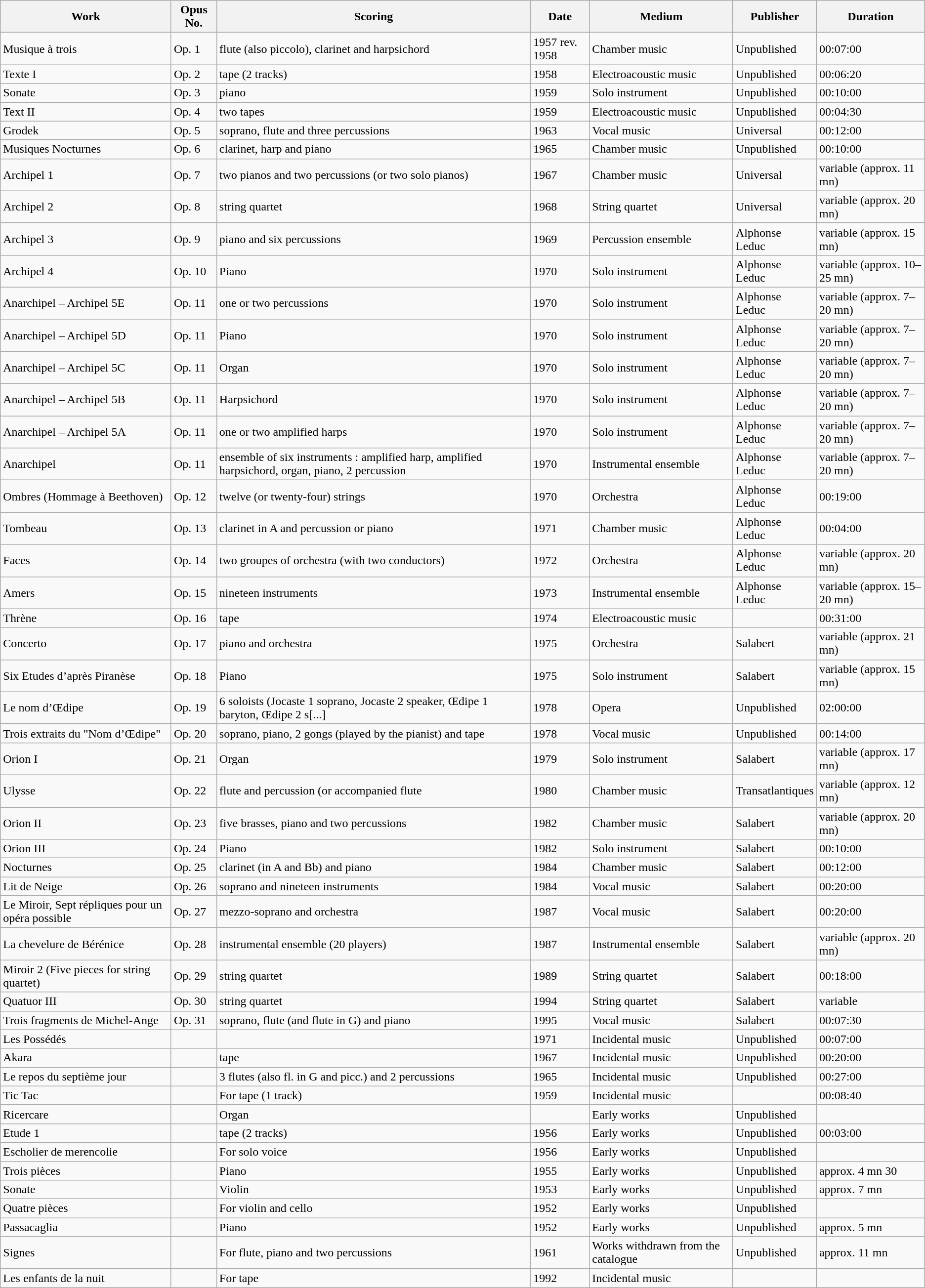<table class="wikitable sortable">
<tr>
<th>Work</th>
<th>Opus No.</th>
<th>Scoring</th>
<th>Date</th>
<th>Medium</th>
<th>Publisher</th>
<th>Duration</th>
</tr>
<tr>
<td>Musique à trois</td>
<td>Op. 1</td>
<td>flute (also piccolo), clarinet and harpsichord</td>
<td>1957 rev. 1958</td>
<td>Chamber music</td>
<td>Unpublished</td>
<td>00:07:00</td>
</tr>
<tr>
<td>Texte I</td>
<td>Op. 2</td>
<td>tape (2 tracks)</td>
<td>1958</td>
<td>Electroacoustic music</td>
<td>Unpublished</td>
<td>00:06:20</td>
</tr>
<tr>
<td>Sonate</td>
<td>Op. 3</td>
<td>piano</td>
<td>1959</td>
<td>Solo instrument</td>
<td>Unpublished</td>
<td>00:10:00</td>
</tr>
<tr>
<td>Text II</td>
<td>Op. 4</td>
<td>two tapes</td>
<td>1959</td>
<td>Electroacoustic music</td>
<td>Unpublished</td>
<td>00:04:30</td>
</tr>
<tr>
<td>Grodek</td>
<td>Op. 5</td>
<td>soprano, flute and three percussions</td>
<td>1963</td>
<td>Vocal music</td>
<td>Universal</td>
<td>00:12:00</td>
</tr>
<tr>
<td>Musiques Nocturnes</td>
<td>Op. 6</td>
<td>clarinet, harp and piano</td>
<td>1965</td>
<td>Chamber music</td>
<td>Unpublished</td>
<td>00:10:00</td>
</tr>
<tr>
<td>Archipel 1</td>
<td>Op. 7</td>
<td>two pianos and two percussions (or two solo pianos)</td>
<td>1967</td>
<td>Chamber music</td>
<td>Universal</td>
<td>variable (approx. 11 mn)</td>
</tr>
<tr>
<td>Archipel 2</td>
<td>Op. 8</td>
<td>string quartet</td>
<td>1968</td>
<td>String quartet</td>
<td>Universal</td>
<td>variable (approx. 20 mn)</td>
</tr>
<tr>
<td>Archipel 3</td>
<td>Op. 9</td>
<td>piano and six percussions</td>
<td>1969</td>
<td>Percussion ensemble</td>
<td>Alphonse Leduc</td>
<td>variable (approx. 15 mn)</td>
</tr>
<tr>
<td>Archipel 4</td>
<td>Op. 10</td>
<td>Piano</td>
<td>1970</td>
<td>Solo instrument</td>
<td>Alphonse Leduc</td>
<td>variable (approx. 10–25 mn)</td>
</tr>
<tr>
<td>Anarchipel – Archipel 5E</td>
<td>Op. 11</td>
<td>one or two percussions</td>
<td>1970</td>
<td>Solo instrument</td>
<td>Alphonse Leduc</td>
<td>variable (approx. 7–20 mn)</td>
</tr>
<tr>
<td>Anarchipel – Archipel 5D</td>
<td>Op. 11</td>
<td>Piano</td>
<td>1970</td>
<td>Solo instrument</td>
<td>Alphonse Leduc</td>
<td>variable (approx. 7–20 mn)</td>
</tr>
<tr>
<td>Anarchipel – Archipel 5C</td>
<td>Op. 11</td>
<td>Organ</td>
<td>1970</td>
<td>Solo instrument</td>
<td>Alphonse Leduc</td>
<td>variable (approx. 7–20 mn)</td>
</tr>
<tr>
<td>Anarchipel – Archipel 5B</td>
<td>Op. 11</td>
<td>Harpsichord</td>
<td>1970</td>
<td>Solo instrument</td>
<td>Alphonse Leduc</td>
<td>variable (approx. 7–20 mn)</td>
</tr>
<tr>
<td>Anarchipel – Archipel 5A</td>
<td>Op. 11</td>
<td>one or two amplified harps</td>
<td>1970</td>
<td>Solo instrument</td>
<td>Alphonse Leduc</td>
<td>variable (approx. 7–20 mn)</td>
</tr>
<tr>
<td>Anarchipel</td>
<td>Op. 11</td>
<td>ensemble of six instruments : amplified harp, amplified harpsichord, organ, piano, 2 percussion</td>
<td>1970</td>
<td>Instrumental ensemble</td>
<td>Alphonse Leduc</td>
<td>variable (approx. 7–20 mn)</td>
</tr>
<tr>
<td>Ombres (Hommage à Beethoven)</td>
<td>Op. 12</td>
<td>twelve (or twenty-four) strings</td>
<td>1970</td>
<td>Orchestra</td>
<td>Alphonse Leduc</td>
<td>00:19:00</td>
</tr>
<tr>
<td>Tombeau</td>
<td>Op. 13</td>
<td>clarinet in A and percussion or piano</td>
<td>1971</td>
<td>Chamber music</td>
<td>Alphonse Leduc</td>
<td>00:04:00</td>
</tr>
<tr>
<td>Faces</td>
<td>Op. 14</td>
<td>two groupes of orchestra (with two conductors)</td>
<td>1972</td>
<td>Orchestra</td>
<td>Alphonse Leduc</td>
<td>variable (approx. 20 mn)</td>
</tr>
<tr>
<td>Amers</td>
<td>Op. 15</td>
<td>nineteen instruments</td>
<td>1973</td>
<td>Instrumental ensemble</td>
<td>Alphonse Leduc</td>
<td>variable (approx. 15–20 mn)</td>
</tr>
<tr>
<td>Thrène</td>
<td>Op. 16</td>
<td>tape</td>
<td>1974</td>
<td>Electroacoustic music</td>
<td></td>
<td>00:31:00</td>
</tr>
<tr>
<td>Concerto</td>
<td>Op. 17</td>
<td>piano and orchestra</td>
<td>1975</td>
<td>Orchestra</td>
<td>Salabert</td>
<td>variable (approx. 21 mn)</td>
</tr>
<tr>
<td>Six Etudes d’après Piranèse</td>
<td>Op. 18</td>
<td>Piano</td>
<td>1975</td>
<td>Solo instrument</td>
<td>Salabert</td>
<td>variable (approx. 15 mn)</td>
</tr>
<tr>
<td>Le nom d’Œdipe</td>
<td>Op. 19</td>
<td>6 soloists (Jocaste 1 soprano, Jocaste 2 speaker, Œdipe 1 baryton, Œdipe 2 s[...]</td>
<td>1978</td>
<td>Opera</td>
<td>Unpublished</td>
<td>02:00:00</td>
</tr>
<tr>
<td>Trois extraits du "Nom d’Œdipe"</td>
<td>Op. 20</td>
<td>soprano, piano, 2 gongs (played by the pianist) and tape</td>
<td>1978</td>
<td>Vocal music</td>
<td>Unpublished</td>
<td>00:14:00</td>
</tr>
<tr>
<td>Orion I</td>
<td>Op. 21</td>
<td>Organ</td>
<td>1979</td>
<td>Solo instrument</td>
<td>Salabert</td>
<td>variable (approx. 17 mn)</td>
</tr>
<tr>
<td>Ulysse</td>
<td>Op. 22</td>
<td>flute and percussion (or accompanied flute</td>
<td>1980</td>
<td>Chamber music</td>
<td>Transatlantiques</td>
<td>variable (approx. 12 mn)</td>
</tr>
<tr>
<td>Orion II</td>
<td>Op. 23</td>
<td>five brasses, piano and two percussions</td>
<td>1982</td>
<td>Chamber music</td>
<td>Salabert</td>
<td>variable (approx. 20 mn)</td>
</tr>
<tr>
<td>Orion III</td>
<td>Op. 24</td>
<td>Piano</td>
<td>1982</td>
<td>Solo instrument</td>
<td>Salabert</td>
<td>00:10:00</td>
</tr>
<tr>
<td>Nocturnes</td>
<td>Op. 25</td>
<td>clarinet (in A and Bb) and piano</td>
<td>1984</td>
<td>Chamber music</td>
<td>Salabert</td>
<td>00:12:00</td>
</tr>
<tr>
<td>Lit de Neige</td>
<td>Op. 26</td>
<td>soprano and nineteen instruments</td>
<td>1984</td>
<td>Vocal music</td>
<td>Salabert</td>
<td>00:20:00</td>
</tr>
<tr>
<td>Le Miroir, Sept répliques pour un opéra possible</td>
<td>Op. 27</td>
<td>mezzo-soprano and orchestra</td>
<td>1987</td>
<td>Vocal music</td>
<td>Salabert</td>
<td>00:20:00</td>
</tr>
<tr>
<td>La chevelure de Bérénice</td>
<td>Op. 28</td>
<td>instrumental ensemble (20 players)</td>
<td>1987</td>
<td>Instrumental ensemble</td>
<td>Salabert</td>
<td>variable (approx. 20 mn)</td>
</tr>
<tr>
<td>Miroir 2 (Five pieces for string quartet)</td>
<td>Op. 29</td>
<td>string quartet</td>
<td>1989</td>
<td>String quartet</td>
<td>Salabert</td>
<td>00:18:00</td>
</tr>
<tr>
<td>Quatuor III</td>
<td>Op. 30</td>
<td>string quartet</td>
<td>1994</td>
<td>String quartet</td>
<td>Salabert</td>
<td>variable</td>
</tr>
<tr>
<td>Trois fragments de Michel-Ange</td>
<td>Op. 31</td>
<td>soprano, flute (and flute in G) and piano</td>
<td>1995</td>
<td>Vocal music</td>
<td>Salabert</td>
<td>00:07:30</td>
</tr>
<tr>
<td>Les Possédés</td>
<td></td>
<td></td>
<td>1971</td>
<td>Incidental music</td>
<td>Unpublished</td>
<td>00:07:00</td>
</tr>
<tr>
<td>Akara</td>
<td></td>
<td>tape</td>
<td>1967</td>
<td>Incidental music</td>
<td>Unpublished</td>
<td>00:20:00</td>
</tr>
<tr>
<td>Le repos du septième jour</td>
<td></td>
<td>3 flutes (also fl. in G and picc.) and 2 percussions</td>
<td>1965</td>
<td>Incidental music</td>
<td>Unpublished</td>
<td>00:27:00</td>
</tr>
<tr>
<td>Tic Tac</td>
<td></td>
<td>For tape (1 track)</td>
<td>1959</td>
<td>Incidental music</td>
<td></td>
<td>00:08:40</td>
</tr>
<tr>
<td>Ricercare</td>
<td></td>
<td>Organ</td>
<td></td>
<td>Early works</td>
<td>Unpublished</td>
<td></td>
</tr>
<tr>
<td>Etude 1</td>
<td></td>
<td>tape (2 tracks)</td>
<td>1956</td>
<td>Early works</td>
<td>Unpublished</td>
<td>00:03:00</td>
</tr>
<tr>
<td>Escholier de merencolie</td>
<td></td>
<td>For solo voice</td>
<td>1956</td>
<td>Early works</td>
<td>Unpublished</td>
<td></td>
</tr>
<tr>
<td>Trois pièces</td>
<td></td>
<td>Piano</td>
<td>1955</td>
<td>Early works</td>
<td>Unpublished</td>
<td>approx. 4 mn 30</td>
</tr>
<tr>
<td>Sonate</td>
<td></td>
<td>Violin</td>
<td>1953</td>
<td>Early works</td>
<td>Unpublished</td>
<td>approx. 7 mn</td>
</tr>
<tr>
<td>Quatre pièces</td>
<td></td>
<td>For violin and cello</td>
<td>1952</td>
<td>Early works</td>
<td>Unpublished</td>
<td></td>
</tr>
<tr>
<td>Passacaglia</td>
<td></td>
<td>Piano</td>
<td>1952</td>
<td>Early works</td>
<td>Unpublished</td>
<td>approx. 5 mn</td>
</tr>
<tr>
<td>Signes</td>
<td></td>
<td>For flute, piano and two percussions</td>
<td>1961</td>
<td>Works withdrawn from the catalogue</td>
<td>Unpublished</td>
<td>approx. 11 mn</td>
</tr>
<tr>
<td>Les enfants de la nuit</td>
<td></td>
<td>For tape</td>
<td>1992</td>
<td>Incidental music</td>
<td></td>
</tr>
</table>
